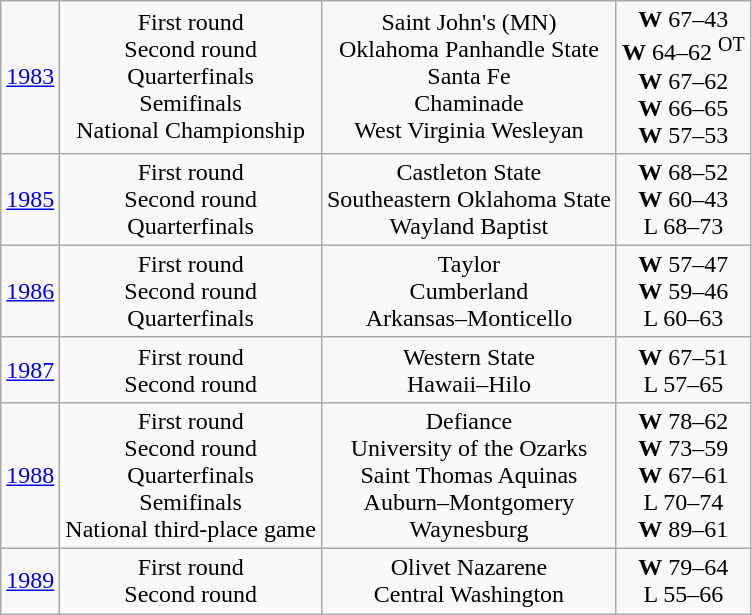<table class="wikitable">
<tr align="center">
<td><a href='#'>1983</a></td>
<td>First round<br>Second round<br>Quarterfinals<br>Semifinals<br>National Championship</td>
<td>Saint John's (MN)<br>Oklahoma Panhandle State<br>Santa Fe<br>Chaminade<br>West Virginia Wesleyan</td>
<td><strong>W</strong> 67–43<br><strong>W</strong> 64–62 <sup>OT</sup><br><strong>W</strong> 67–62<br><strong>W</strong> 66–65<br><strong>W</strong> 57–53</td>
</tr>
<tr style="text-align:center;">
<td><a href='#'>1985</a></td>
<td>First round<br>Second round<br>Quarterfinals</td>
<td>Castleton State<br>Southeastern Oklahoma State<br>Wayland Baptist</td>
<td><strong>W</strong> 68–52<br><strong>W</strong> 60–43<br>L 68–73</td>
</tr>
<tr style="text-align:center;">
<td><a href='#'>1986</a></td>
<td>First round<br>Second round<br>Quarterfinals</td>
<td>Taylor<br>Cumberland<br>Arkansas–Monticello</td>
<td><strong>W</strong> 57–47<br><strong>W</strong> 59–46<br>L 60–63</td>
</tr>
<tr style="text-align:center;">
<td><a href='#'>1987</a></td>
<td>First round<br>Second round</td>
<td>Western State<br>Hawaii–Hilo</td>
<td><strong>W</strong> 67–51<br>L 57–65</td>
</tr>
<tr style="text-align:center;">
<td><a href='#'>1988</a></td>
<td>First round<br>Second round<br>Quarterfinals<br>Semifinals<br>National third-place game</td>
<td>Defiance<br>University of the Ozarks<br>Saint Thomas Aquinas<br>Auburn–Montgomery<br>Waynesburg</td>
<td><strong>W</strong> 78–62<br><strong>W</strong> 73–59<br><strong>W</strong> 67–61<br>L 70–74<br><strong>W</strong> 89–61</td>
</tr>
<tr style="text-align:center;">
<td><a href='#'>1989</a></td>
<td>First round<br>Second round</td>
<td>Olivet Nazarene<br>Central Washington</td>
<td><strong>W</strong> 79–64<br>L 55–66</td>
</tr>
</table>
